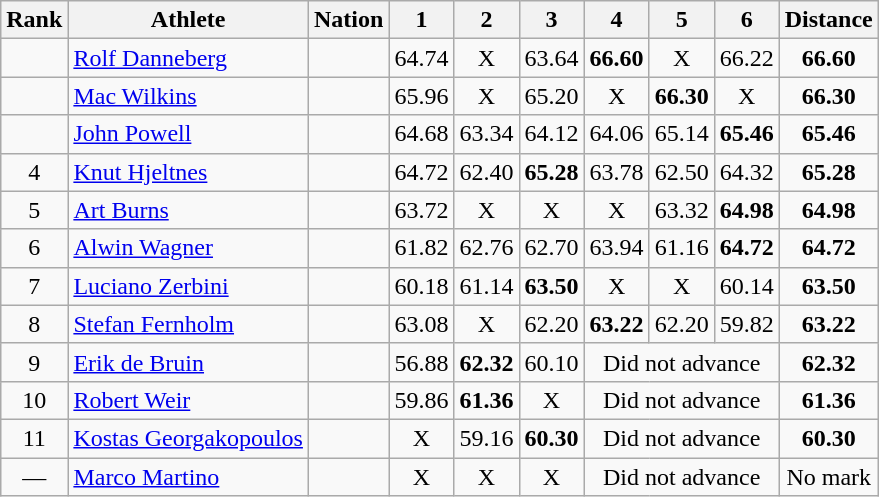<table class="wikitable sortable" style=" text-align:center;">
<tr>
<th>Rank</th>
<th>Athlete</th>
<th>Nation</th>
<th>1</th>
<th>2</th>
<th>3</th>
<th>4</th>
<th>5</th>
<th>6</th>
<th>Distance</th>
</tr>
<tr>
<td></td>
<td align=left><a href='#'>Rolf Danneberg</a></td>
<td align=left></td>
<td>64.74</td>
<td data-sort-value=1.00>X</td>
<td>63.64</td>
<td><strong>66.60</strong></td>
<td data-sort-value=1.00>X</td>
<td>66.22</td>
<td><strong>66.60</strong></td>
</tr>
<tr>
<td></td>
<td align=left><a href='#'>Mac Wilkins</a></td>
<td align=left></td>
<td>65.96</td>
<td data-sort-value=1.00>X</td>
<td>65.20</td>
<td data-sort-value=1.00>X</td>
<td><strong>66.30</strong></td>
<td data-sort-value=1.00>X</td>
<td><strong>66.30</strong></td>
</tr>
<tr>
<td></td>
<td align=left><a href='#'>John Powell</a></td>
<td align=left></td>
<td>64.68</td>
<td>63.34</td>
<td>64.12</td>
<td>64.06</td>
<td>65.14</td>
<td><strong>65.46</strong></td>
<td><strong>65.46</strong></td>
</tr>
<tr>
<td>4</td>
<td align=left><a href='#'>Knut Hjeltnes</a></td>
<td align=left></td>
<td>64.72</td>
<td>62.40</td>
<td><strong>65.28</strong></td>
<td>63.78</td>
<td>62.50</td>
<td>64.32</td>
<td><strong>65.28</strong></td>
</tr>
<tr>
<td>5</td>
<td align=left><a href='#'>Art Burns</a></td>
<td align=left></td>
<td>63.72</td>
<td data-sort-value=1.00>X</td>
<td data-sort-value=1.00>X</td>
<td data-sort-value=1.00>X</td>
<td>63.32</td>
<td><strong>64.98</strong></td>
<td><strong>64.98</strong></td>
</tr>
<tr>
<td>6</td>
<td align=left><a href='#'>Alwin Wagner</a></td>
<td align=left></td>
<td>61.82</td>
<td>62.76</td>
<td>62.70</td>
<td>63.94</td>
<td>61.16</td>
<td><strong>64.72</strong></td>
<td><strong>64.72</strong></td>
</tr>
<tr>
<td>7</td>
<td align=left><a href='#'>Luciano Zerbini</a></td>
<td align=left></td>
<td>60.18</td>
<td>61.14</td>
<td><strong>63.50</strong></td>
<td data-sort-value=1.00>X</td>
<td data-sort-value=1.00>X</td>
<td>60.14</td>
<td><strong>63.50</strong></td>
</tr>
<tr>
<td>8</td>
<td align=left><a href='#'>Stefan Fernholm</a></td>
<td align=left></td>
<td>63.08</td>
<td data-sort-value=1.00>X</td>
<td>62.20</td>
<td><strong>63.22</strong></td>
<td>62.20</td>
<td>59.82</td>
<td><strong>63.22</strong></td>
</tr>
<tr>
<td>9</td>
<td align=left><a href='#'>Erik de Bruin</a></td>
<td align=left></td>
<td>56.88</td>
<td><strong>62.32</strong></td>
<td>60.10</td>
<td colspan=3 data-sort-value=0.00>Did not advance</td>
<td><strong>62.32</strong></td>
</tr>
<tr>
<td>10</td>
<td align=left><a href='#'>Robert Weir</a></td>
<td align=left></td>
<td>59.86</td>
<td><strong>61.36</strong></td>
<td data-sort-value=1.00>X</td>
<td colspan=3 data-sort-value=0.00>Did not advance</td>
<td><strong>61.36</strong></td>
</tr>
<tr>
<td>11</td>
<td align=left><a href='#'>Kostas Georgakopoulos</a></td>
<td align=left></td>
<td data-sort-value=1.00>X</td>
<td>59.16</td>
<td><strong>60.30</strong></td>
<td colspan=3 data-sort-value=0.00>Did not advance</td>
<td><strong>60.30</strong></td>
</tr>
<tr>
<td data-sort-value=12>—</td>
<td align=left><a href='#'>Marco Martino</a></td>
<td align=left></td>
<td data-sort-value=1.00>X</td>
<td data-sort-value=1.00>X</td>
<td data-sort-value=1.00>X</td>
<td colspan=3 data-sort-value=0.00>Did not advance</td>
<td data-sort-value=1.00>No mark</td>
</tr>
</table>
